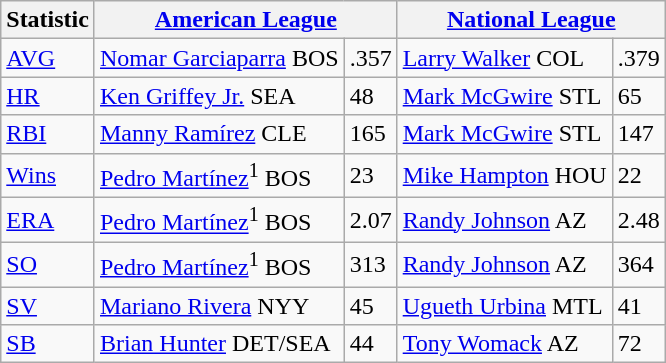<table class="wikitable">
<tr>
<th>Statistic</th>
<th colspan=2><a href='#'>American League</a></th>
<th colspan=2><a href='#'>National League</a></th>
</tr>
<tr>
<td><a href='#'>AVG</a></td>
<td><a href='#'>Nomar Garciaparra</a> BOS</td>
<td>.357</td>
<td><a href='#'>Larry Walker</a> COL</td>
<td>.379</td>
</tr>
<tr>
<td><a href='#'>HR</a></td>
<td><a href='#'>Ken Griffey Jr.</a> SEA</td>
<td>48</td>
<td><a href='#'>Mark McGwire</a> STL</td>
<td>65</td>
</tr>
<tr>
<td><a href='#'>RBI</a></td>
<td><a href='#'>Manny Ramírez</a> CLE</td>
<td>165</td>
<td><a href='#'>Mark McGwire</a> STL</td>
<td>147</td>
</tr>
<tr>
<td><a href='#'>Wins</a></td>
<td><a href='#'>Pedro Martínez</a><sup>1</sup> BOS</td>
<td>23</td>
<td><a href='#'>Mike Hampton</a> HOU</td>
<td>22</td>
</tr>
<tr>
<td><a href='#'>ERA</a></td>
<td><a href='#'>Pedro Martínez</a><sup>1</sup> BOS</td>
<td>2.07</td>
<td><a href='#'>Randy Johnson</a> AZ</td>
<td>2.48</td>
</tr>
<tr>
<td><a href='#'>SO</a></td>
<td><a href='#'>Pedro Martínez</a><sup>1</sup> BOS</td>
<td>313</td>
<td><a href='#'>Randy Johnson</a> AZ</td>
<td>364</td>
</tr>
<tr>
<td><a href='#'>SV</a></td>
<td><a href='#'>Mariano Rivera</a> NYY</td>
<td>45</td>
<td><a href='#'>Ugueth Urbina</a> MTL</td>
<td>41</td>
</tr>
<tr>
<td><a href='#'>SB</a></td>
<td><a href='#'>Brian Hunter</a> DET/SEA</td>
<td>44</td>
<td><a href='#'>Tony Womack</a> AZ</td>
<td>72</td>
</tr>
</table>
